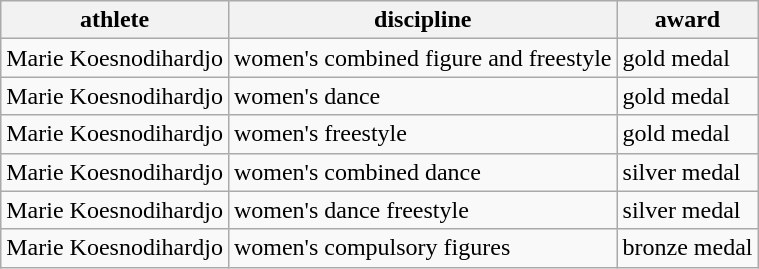<table class="wikitable">
<tr>
<th>athlete</th>
<th>discipline</th>
<th>award</th>
</tr>
<tr>
<td>Marie Koesnodihardjo</td>
<td>women's combined figure and freestyle</td>
<td>gold medal</td>
</tr>
<tr>
<td>Marie Koesnodihardjo</td>
<td>women's dance</td>
<td>gold medal</td>
</tr>
<tr>
<td>Marie Koesnodihardjo</td>
<td>women's freestyle</td>
<td>gold medal</td>
</tr>
<tr>
<td>Marie Koesnodihardjo</td>
<td>women's combined dance</td>
<td>silver medal</td>
</tr>
<tr>
<td>Marie Koesnodihardjo</td>
<td>women's dance freestyle</td>
<td>silver medal</td>
</tr>
<tr>
<td>Marie Koesnodihardjo</td>
<td>women's compulsory figures</td>
<td>bronze medal</td>
</tr>
</table>
